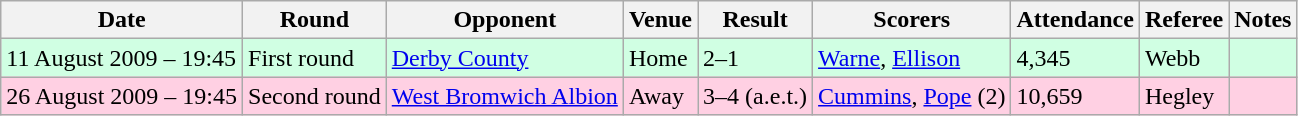<table class="wikitable">
<tr>
<th>Date</th>
<th>Round</th>
<th>Opponent</th>
<th>Venue</th>
<th>Result</th>
<th>Scorers</th>
<th>Attendance</th>
<th>Referee</th>
<th>Notes</th>
</tr>
<tr bgcolor="#d0ffe3">
<td>11 August 2009 – 19:45</td>
<td>First round</td>
<td><a href='#'>Derby County</a></td>
<td>Home</td>
<td>2–1</td>
<td><a href='#'>Warne</a>, <a href='#'>Ellison</a></td>
<td>4,345</td>
<td>Webb</td>
<td></td>
</tr>
<tr bgcolor="#ffd0e3">
<td>26 August 2009 – 19:45</td>
<td>Second round</td>
<td><a href='#'>West Bromwich Albion</a></td>
<td>Away</td>
<td>3–4 (a.e.t.)</td>
<td><a href='#'>Cummins</a>, <a href='#'>Pope</a> (2)</td>
<td>10,659</td>
<td>Hegley</td>
<td></td>
</tr>
</table>
